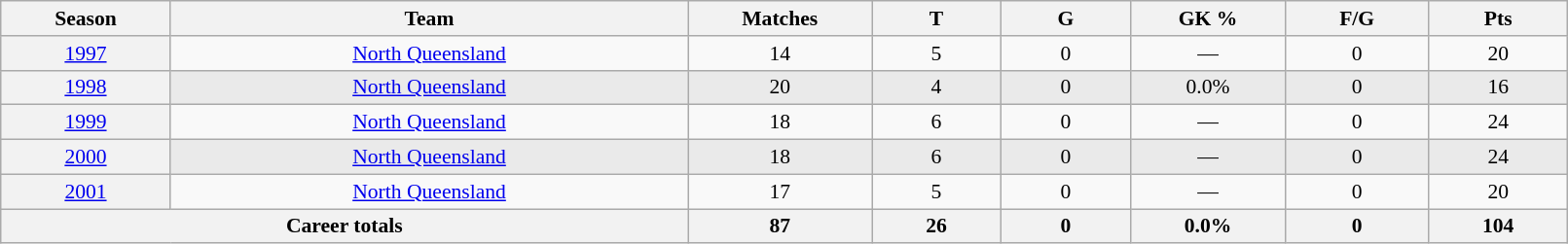<table class="wikitable sortable"  style="font-size:90%; text-align:center; width:85%;">
<tr>
<th width=2%>Season</th>
<th width=8%>Team</th>
<th width=2%>Matches</th>
<th width=2%>T</th>
<th width=2%>G</th>
<th width=2%>GK %</th>
<th width=2%>F/G</th>
<th width=2%>Pts</th>
</tr>
<tr>
<th scope="row" style="text-align:center; font-weight:normal"><a href='#'>1997</a></th>
<td style="text-align:center;">  <a href='#'>North Queensland</a></td>
<td>14</td>
<td>5</td>
<td>0</td>
<td>—</td>
<td>0</td>
<td>20</td>
</tr>
<tr style="background:#eaeaea;">
<th scope="row" style="text-align:center; font-weight:normal"><a href='#'>1998</a></th>
<td style="text-align:center;"> <a href='#'>North Queensland</a></td>
<td>20</td>
<td>4</td>
<td>0</td>
<td>0.0%</td>
<td>0</td>
<td>16</td>
</tr>
<tr>
<th scope="row" style="text-align:center; font-weight:normal"><a href='#'>1999</a></th>
<td style="text-align:center;"> <a href='#'>North Queensland</a></td>
<td>18</td>
<td>6</td>
<td>0</td>
<td>—</td>
<td>0</td>
<td>24</td>
</tr>
<tr style="background:#eaeaea;">
<th scope="row" style="text-align:center; font-weight:normal"><a href='#'>2000</a></th>
<td style="text-align:center;"> <a href='#'>North Queensland</a></td>
<td>18</td>
<td>6</td>
<td>0</td>
<td>—</td>
<td>0</td>
<td>24</td>
</tr>
<tr>
<th scope="row" style="text-align:center; font-weight:normal"><a href='#'>2001</a></th>
<td style="text-align:center;"> <a href='#'>North Queensland</a></td>
<td>17</td>
<td>5</td>
<td>0</td>
<td>—</td>
<td>0</td>
<td>20</td>
</tr>
<tr class="sortbottom">
<th colspan=2>Career totals</th>
<th>87</th>
<th>26</th>
<th>0</th>
<th>0.0%</th>
<th>0</th>
<th>104</th>
</tr>
</table>
